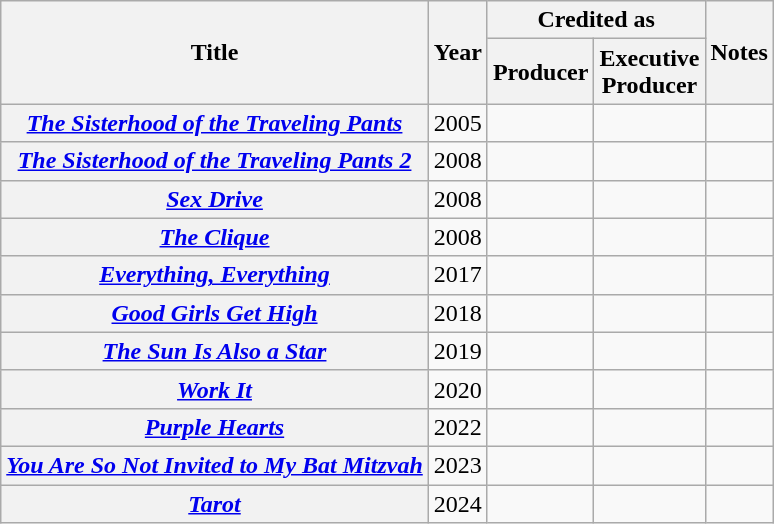<table class="wikitable plainrowheaders sortable">
<tr>
<th rowspan="2" scope="col">Title</th>
<th rowspan="2" scope="col">Year</th>
<th colspan="2" scope="col">Credited as</th>
<th rowspan="2" scope="col" class="unsortable">Notes</th>
</tr>
<tr>
<th>Producer</th>
<th>Executive<br>Producer</th>
</tr>
<tr>
<th scope=row><em><a href='#'>The Sisterhood of the Traveling Pants</a></em></th>
<td>2005</td>
<td></td>
<td></td>
<td></td>
</tr>
<tr>
<th scope=row><em><a href='#'>The Sisterhood of the Traveling Pants 2</a></em></th>
<td>2008</td>
<td></td>
<td></td>
<td></td>
</tr>
<tr>
<th scope=row><em><a href='#'>Sex Drive</a></em></th>
<td>2008</td>
<td></td>
<td></td>
<td></td>
</tr>
<tr>
<th scope=row><em><a href='#'>The Clique</a></em></th>
<td>2008</td>
<td></td>
<td></td>
<td></td>
</tr>
<tr>
<th scope=row><em><a href='#'>Everything, Everything</a></em></th>
<td>2017</td>
<td></td>
<td></td>
<td></td>
</tr>
<tr>
<th scope=row><em><a href='#'>Good Girls Get High</a></em></th>
<td>2018</td>
<td></td>
<td></td>
<td></td>
</tr>
<tr>
<th scope=row><em><a href='#'>The Sun Is Also a Star</a></em></th>
<td>2019</td>
<td></td>
<td></td>
<td></td>
</tr>
<tr>
<th scope=row><em><a href='#'>Work It</a></em></th>
<td>2020</td>
<td></td>
<td></td>
<td></td>
</tr>
<tr>
<th scope=row><em><a href='#'>Purple Hearts</a></em></th>
<td>2022</td>
<td></td>
<td></td>
<td></td>
</tr>
<tr>
<th scope=row><em><a href='#'>You Are So Not Invited to My Bat Mitzvah</a></em></th>
<td>2023</td>
<td></td>
<td></td>
<td></td>
</tr>
<tr>
<th scope=row><em><a href='#'>Tarot</a></em></th>
<td>2024</td>
<td></td>
<td></td>
<td></td>
</tr>
</table>
